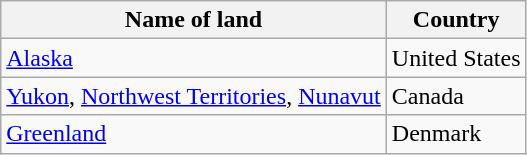<table class="wikitable sortable">
<tr>
<th>Name of land</th>
<th>Country</th>
</tr>
<tr>
<td><a href='#'>Alaska</a></td>
<td>United States</td>
</tr>
<tr>
<td><a href='#'>Yukon</a>, <a href='#'>Northwest Territories</a>, <a href='#'>Nunavut</a></td>
<td>Canada</td>
</tr>
<tr>
<td><a href='#'>Greenland</a></td>
<td>Denmark</td>
</tr>
</table>
